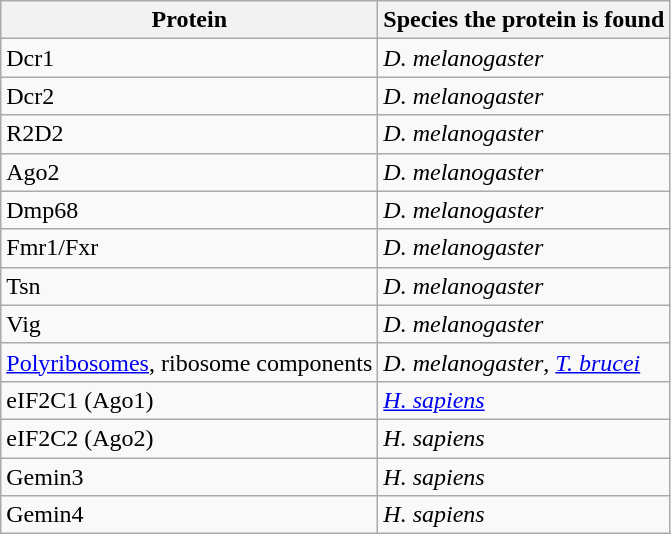<table class="wikitable">
<tr>
<th>Protein</th>
<th>Species the protein is found</th>
</tr>
<tr>
<td>Dcr1</td>
<td><em>D. melanogaster</em></td>
</tr>
<tr>
<td>Dcr2</td>
<td><em>D. melanogaster</em></td>
</tr>
<tr>
<td>R2D2</td>
<td><em>D. melanogaster</em></td>
</tr>
<tr>
<td>Ago2</td>
<td><em>D. melanogaster</em></td>
</tr>
<tr>
<td>Dmp68</td>
<td><em>D. melanogaster</em></td>
</tr>
<tr>
<td>Fmr1/Fxr</td>
<td><em>D. melanogaster</em></td>
</tr>
<tr>
<td>Tsn</td>
<td><em>D. melanogaster</em></td>
</tr>
<tr>
<td>Vig</td>
<td><em>D. melanogaster</em></td>
</tr>
<tr>
<td><a href='#'>Polyribosomes</a>, ribosome components</td>
<td><em>D. melanogaster</em>, <em><a href='#'>T. brucei</a></em></td>
</tr>
<tr>
<td>eIF2C1 (Ago1)</td>
<td><em><a href='#'>H. sapiens</a></em></td>
</tr>
<tr>
<td>eIF2C2 (Ago2)</td>
<td><em>H. sapiens</em></td>
</tr>
<tr>
<td>Gemin3</td>
<td><em>H. sapiens</em></td>
</tr>
<tr>
<td>Gemin4</td>
<td><em>H. sapiens</em></td>
</tr>
</table>
